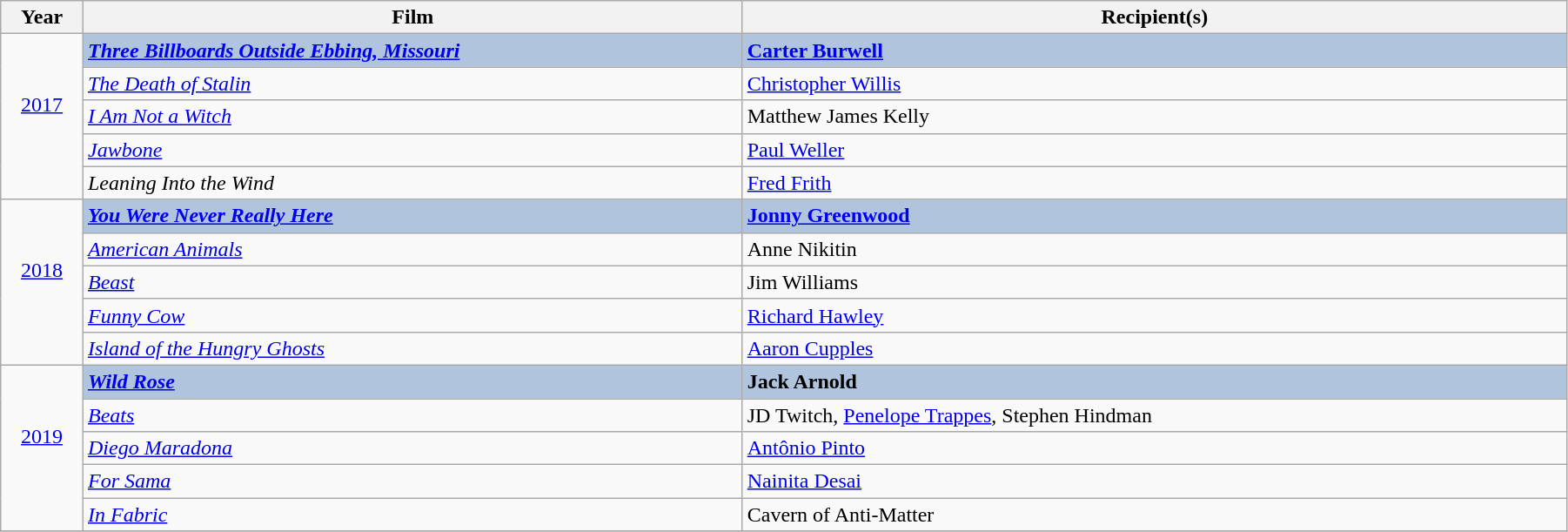<table class="wikitable" width="95%" cellpadding="5">
<tr>
<th width="5%">Year</th>
<th width="40%">Film</th>
<th width="50%">Recipient(s)</th>
</tr>
<tr>
<td rowspan="5" style="text-align:center;"><a href='#'>2017</a> <br><br></td>
<td style="background:#B0C4DE"><strong><em><a href='#'>Three Billboards Outside Ebbing, Missouri</a></em></strong></td>
<td style="background:#B0C4DE"><strong><a href='#'>Carter Burwell</a></strong></td>
</tr>
<tr>
<td><em><a href='#'>The Death of Stalin</a></em></td>
<td><a href='#'>Christopher Willis</a></td>
</tr>
<tr>
<td><em><a href='#'>I Am Not a Witch</a></em></td>
<td>Matthew James Kelly</td>
</tr>
<tr>
<td><em><a href='#'>Jawbone</a></em></td>
<td><a href='#'>Paul Weller</a></td>
</tr>
<tr>
<td><em>Leaning Into the Wind</em></td>
<td><a href='#'>Fred Frith</a></td>
</tr>
<tr>
<td rowspan="5" style="text-align:center;"><a href='#'>2018</a> <br><br></td>
<td style="background:#B0C4DE"><strong><em><a href='#'>You Were Never Really Here</a></em></strong></td>
<td style="background:#B0C4DE"><strong><a href='#'>Jonny Greenwood</a></strong></td>
</tr>
<tr>
<td><em><a href='#'>American Animals</a></em></td>
<td>Anne Nikitin</td>
</tr>
<tr>
<td><em><a href='#'>Beast</a></em></td>
<td>Jim Williams</td>
</tr>
<tr>
<td><em><a href='#'>Funny Cow</a></em></td>
<td><a href='#'>Richard Hawley</a></td>
</tr>
<tr>
<td><em><a href='#'>Island of the Hungry Ghosts</a></em></td>
<td><a href='#'>Aaron Cupples</a></td>
</tr>
<tr>
<td rowspan="5" style="text-align:center;"><a href='#'>2019</a> <br><br></td>
<td style="background:#B0C4DE"><strong><em><a href='#'>Wild Rose</a></em></strong></td>
<td style="background:#B0C4DE"><strong>Jack Arnold</strong></td>
</tr>
<tr>
<td><em><a href='#'>Beats</a></em></td>
<td>JD Twitch, <a href='#'>Penelope Trappes</a>, Stephen Hindman</td>
</tr>
<tr>
<td><em><a href='#'>Diego Maradona</a></em></td>
<td><a href='#'>Antônio Pinto</a></td>
</tr>
<tr>
<td><em><a href='#'>For Sama</a></em></td>
<td><a href='#'>Nainita Desai</a></td>
</tr>
<tr>
<td><em><a href='#'>In Fabric</a></em></td>
<td>Cavern of Anti-Matter</td>
</tr>
<tr>
</tr>
</table>
